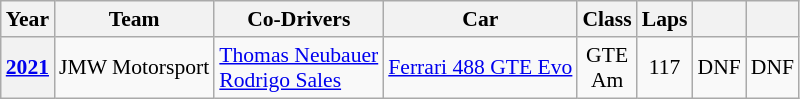<table class="wikitable" style="text-align:center; font-size:90%">
<tr>
<th>Year</th>
<th>Team</th>
<th>Co-Drivers</th>
<th>Car</th>
<th>Class</th>
<th>Laps</th>
<th></th>
<th></th>
</tr>
<tr>
<th><a href='#'>2021</a></th>
<td align="left"> JMW Motorsport</td>
<td align="left"> <a href='#'>Thomas Neubauer</a><br> <a href='#'>Rodrigo Sales</a></td>
<td align="left"><a href='#'>Ferrari 488 GTE Evo</a></td>
<td>GTE<br>Am</td>
<td>117</td>
<td>DNF</td>
<td>DNF</td>
</tr>
</table>
